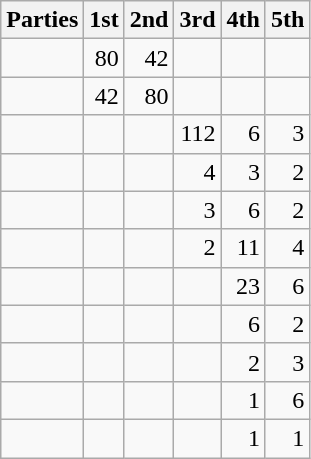<table class="wikitable" style="text-align:right;">
<tr>
<th style="text-align:left;">Parties</th>
<th>1st</th>
<th>2nd</th>
<th>3rd</th>
<th>4th</th>
<th>5th</th>
</tr>
<tr>
<td style="text-align:left;"></td>
<td>80</td>
<td>42</td>
<td></td>
<td></td>
<td></td>
</tr>
<tr>
<td style="text-align:left;"></td>
<td>42</td>
<td>80</td>
<td></td>
<td></td>
<td></td>
</tr>
<tr>
<td style="text-align:left;"></td>
<td></td>
<td></td>
<td>112</td>
<td>6</td>
<td>3</td>
</tr>
<tr>
<td style="text-align:left;"></td>
<td></td>
<td></td>
<td>4</td>
<td>3</td>
<td>2</td>
</tr>
<tr>
<td style="text-align:left;"></td>
<td></td>
<td></td>
<td>3</td>
<td>6</td>
<td>2</td>
</tr>
<tr>
<td style="text-align:left;"></td>
<td></td>
<td></td>
<td>2</td>
<td>11</td>
<td>4</td>
</tr>
<tr>
<td style="text-align:left;"></td>
<td></td>
<td></td>
<td></td>
<td>23</td>
<td>6</td>
</tr>
<tr>
<td style="text-align:left;"></td>
<td></td>
<td></td>
<td></td>
<td>6</td>
<td>2</td>
</tr>
<tr>
<td style="text-align:left;"></td>
<td></td>
<td></td>
<td></td>
<td>2</td>
<td>3</td>
</tr>
<tr>
<td style="text-align:left;"></td>
<td></td>
<td></td>
<td></td>
<td>1</td>
<td>6</td>
</tr>
<tr>
<td style="text-align:left;"></td>
<td></td>
<td></td>
<td></td>
<td>1</td>
<td>1</td>
</tr>
</table>
